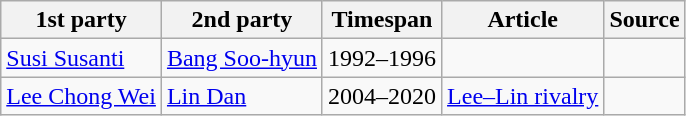<table class="wikitable">
<tr>
<th>1st party</th>
<th>2nd party</th>
<th>Timespan</th>
<th>Article</th>
<th class="unsortable">Source</th>
</tr>
<tr>
<td> <a href='#'>Susi Susanti</a></td>
<td> <a href='#'>Bang Soo-hyun</a></td>
<td>1992–1996</td>
<td></td>
<td></td>
</tr>
<tr>
<td> <a href='#'>Lee Chong Wei</a></td>
<td> <a href='#'>Lin Dan</a></td>
<td>2004–2020</td>
<td><a href='#'>Lee–Lin rivalry</a></td>
<td></td>
</tr>
</table>
